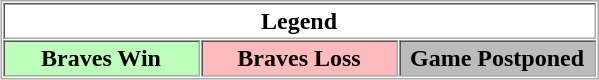<table align="center" border="1" cellpadding="2" cellspacing="1" style="border:1px solid #aaa">
<tr>
<th colspan="3">Legend</th>
</tr>
<tr>
<th style="background:#bfb; width:125px;">Braves Win</th>
<th style="background:#fbb; width:125px;">Braves Loss</th>
<th style="background:#bbb; width:125px;">Game Postponed</th>
</tr>
</table>
